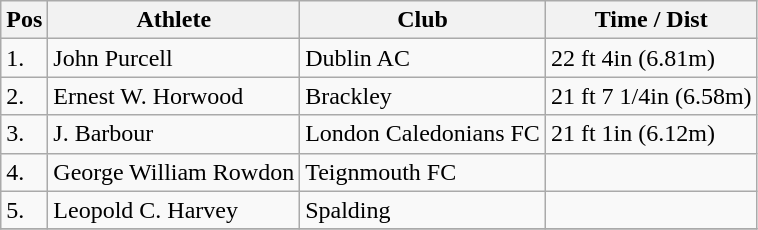<table class="wikitable">
<tr>
<th>Pos</th>
<th>Athlete</th>
<th>Club</th>
<th>Time / Dist</th>
</tr>
<tr>
<td>1.</td>
<td>John Purcell</td>
<td>Dublin AC</td>
<td>22 ft 4in (6.81m)</td>
</tr>
<tr>
<td>2.</td>
<td>Ernest W. Horwood</td>
<td>Brackley</td>
<td>21 ft 7 1/4in (6.58m)</td>
</tr>
<tr>
<td>3.</td>
<td>J. Barbour</td>
<td>London Caledonians FC</td>
<td>21 ft 1in (6.12m)</td>
</tr>
<tr>
<td>4.</td>
<td>George William Rowdon</td>
<td>Teignmouth FC</td>
<td></td>
</tr>
<tr>
<td>5.</td>
<td>Leopold C. Harvey</td>
<td>Spalding</td>
<td></td>
</tr>
<tr>
</tr>
</table>
